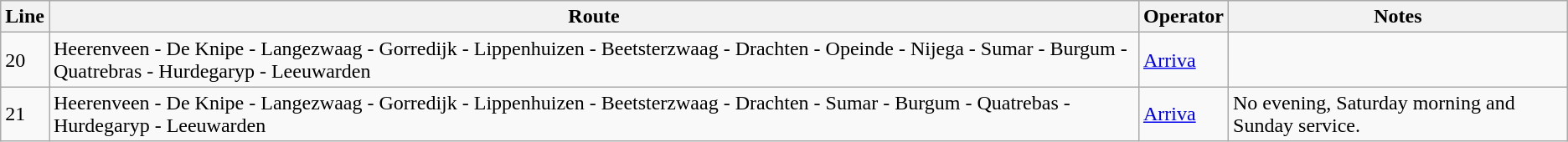<table class="wikitable">
<tr>
<th>Line</th>
<th>Route</th>
<th>Operator</th>
<th>Notes</th>
</tr>
<tr>
<td>20</td>
<td>Heerenveen - De Knipe - Langezwaag - Gorredijk - Lippenhuizen - Beetsterzwaag - Drachten - Opeinde - Nijega - Sumar - Burgum - Quatrebras - Hurdegaryp - Leeuwarden</td>
<td><a href='#'>Arriva</a></td>
<td></td>
</tr>
<tr>
<td>21</td>
<td>Heerenveen - De Knipe - Langezwaag - Gorredijk - Lippenhuizen - Beetsterzwaag - Drachten - Sumar - Burgum - Quatrebas - Hurdegaryp - Leeuwarden</td>
<td><a href='#'>Arriva</a></td>
<td>No evening, Saturday morning and Sunday service.</td>
</tr>
</table>
